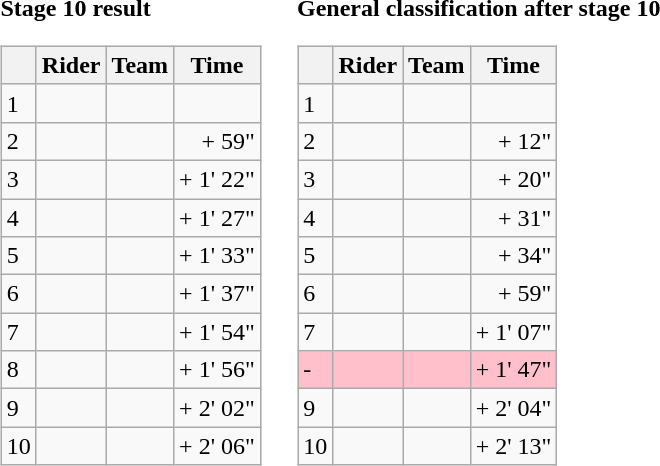<table>
<tr>
<td><strong>Stage 10 result</strong><br><table class="wikitable">
<tr>
<th></th>
<th>Rider</th>
<th>Team</th>
<th>Time</th>
</tr>
<tr>
<td>1</td>
<td></td>
<td></td>
<td align="right"></td>
</tr>
<tr>
<td>2</td>
<td></td>
<td></td>
<td align="right">+ 59"</td>
</tr>
<tr>
<td>3</td>
<td></td>
<td></td>
<td align="right">+ 1' 22"</td>
</tr>
<tr>
<td>4</td>
<td></td>
<td></td>
<td align="right">+ 1' 27"</td>
</tr>
<tr>
<td>5</td>
<td></td>
<td></td>
<td align="right">+ 1' 33"</td>
</tr>
<tr>
<td>6</td>
<td></td>
<td></td>
<td align="right">+ 1' 37"</td>
</tr>
<tr>
<td>7</td>
<td></td>
<td></td>
<td align="right">+ 1' 54"</td>
</tr>
<tr>
<td>8</td>
<td></td>
<td></td>
<td align="right">+ 1' 56"</td>
</tr>
<tr>
<td>9</td>
<td></td>
<td></td>
<td align="right">+ 2' 02"</td>
</tr>
<tr>
<td>10</td>
<td></td>
<td></td>
<td align="right">+ 2' 06"</td>
</tr>
</table>
</td>
<td></td>
<td><strong>General classification after stage 10</strong><br><table class="wikitable">
<tr>
<th></th>
<th>Rider</th>
<th>Team</th>
<th>Time</th>
</tr>
<tr>
<td>1</td>
<td> </td>
<td></td>
<td align="right"></td>
</tr>
<tr>
<td>2</td>
<td></td>
<td></td>
<td align="right">+ 12"</td>
</tr>
<tr>
<td>3</td>
<td></td>
<td></td>
<td align="right">+ 20"</td>
</tr>
<tr>
<td>4</td>
<td></td>
<td></td>
<td align="right">+ 31"</td>
</tr>
<tr>
<td>5</td>
<td></td>
<td></td>
<td align="right">+ 34"</td>
</tr>
<tr>
<td>6</td>
<td></td>
<td></td>
<td align="right">+ 59"</td>
</tr>
<tr>
<td>7</td>
<td> </td>
<td></td>
<td align="right">+ 1' 07"</td>
</tr>
<tr bgcolor=pink>
<td>-</td>
<td></td>
<td></td>
<td align="right">+ 1' 47"</td>
</tr>
<tr>
<td>9</td>
<td></td>
<td></td>
<td align="right">+ 2' 04"</td>
</tr>
<tr>
<td>10</td>
<td></td>
<td></td>
<td align="right">+ 2' 13"</td>
</tr>
</table>
</td>
</tr>
</table>
